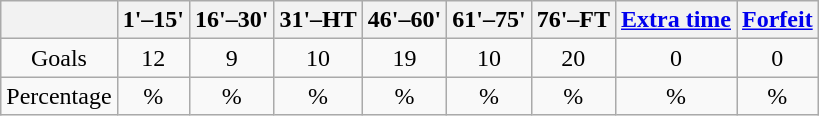<table class="wikitable" style="text-align:center">
<tr>
<th></th>
<th>1'–15'</th>
<th>16'–30'</th>
<th>31'–HT</th>
<th>46'–60'</th>
<th>61'–75'</th>
<th>76'–FT</th>
<th><a href='#'>Extra time</a></th>
<th><a href='#'>Forfeit</a></th>
</tr>
<tr>
<td>Goals</td>
<td>12</td>
<td>9</td>
<td>10</td>
<td>19</td>
<td>10</td>
<td>20</td>
<td>0</td>
<td>0</td>
</tr>
<tr>
<td>Percentage</td>
<td>%</td>
<td>%</td>
<td>%</td>
<td>%</td>
<td>%</td>
<td>%</td>
<td>%</td>
<td>%</td>
</tr>
</table>
